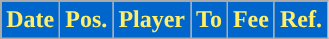<table class="wikitable plainrowheaders sortable">
<tr>
<th style="background:#0066cb; color:#fe6; ">Date</th>
<th style="background:#0066cb; color:#fe6; ">Pos.</th>
<th style="background:#0066cb; color:#fe6; ">Player</th>
<th style="background:#0066cb; color:#fe6; ">To</th>
<th style="background:#0066cb; color:#fe6; ">Fee</th>
<th style="background:#0066cb; color:#fe6; ">Ref.</th>
</tr>
</table>
